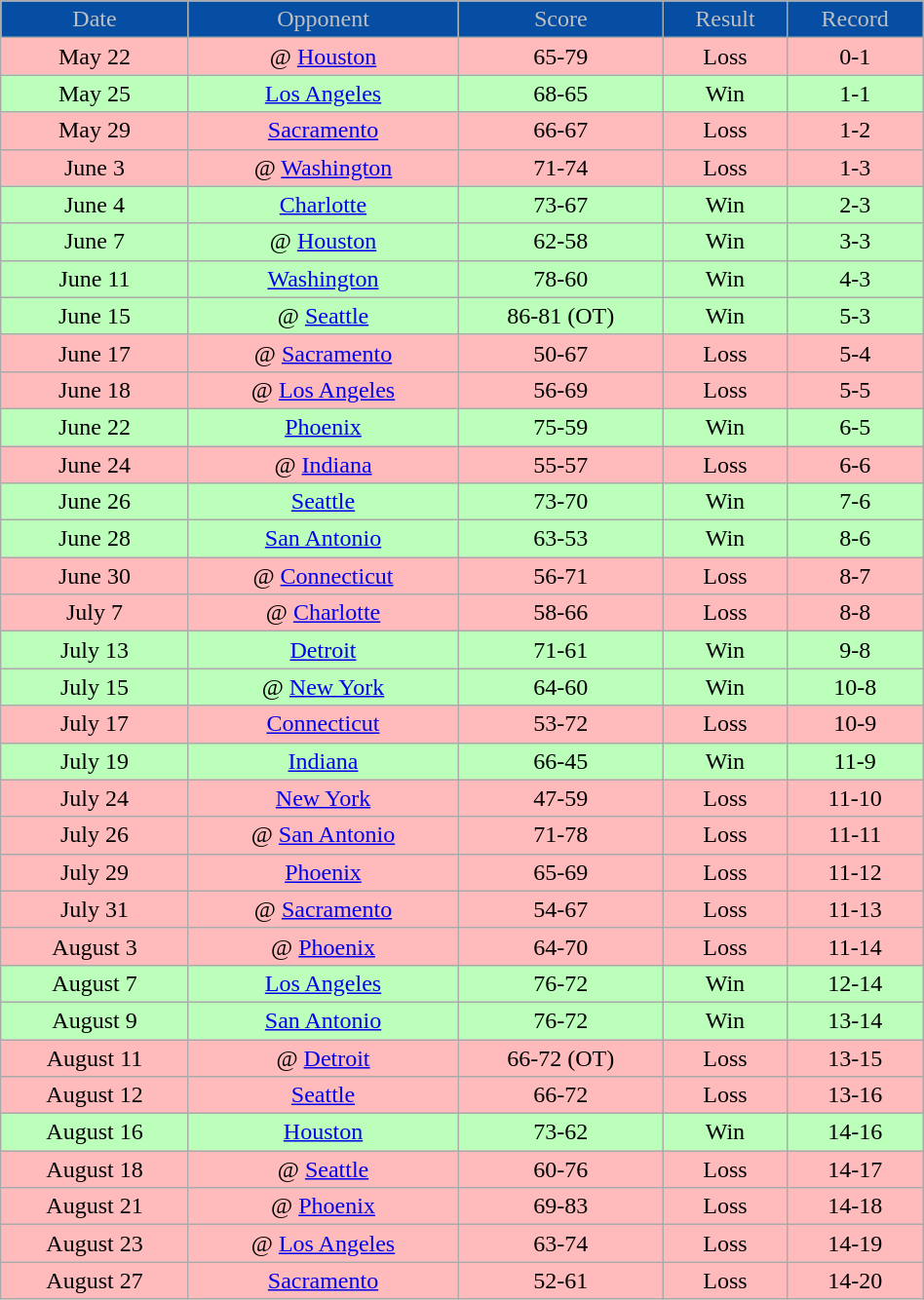<table class="wikitable" width="50%">
<tr align="center" style="background:#054EA4; color:silver;">
<td>Date</td>
<td>Opponent</td>
<td>Score</td>
<td>Result</td>
<td>Record</td>
</tr>
<tr align="center" bgcolor="ffbbbb">
<td>May 22</td>
<td>@ <a href='#'>Houston</a></td>
<td>65-79</td>
<td>Loss</td>
<td>0-1</td>
</tr>
<tr align="center" bgcolor="bbffbb">
<td>May 25</td>
<td><a href='#'>Los Angeles</a></td>
<td>68-65</td>
<td>Win</td>
<td>1-1</td>
</tr>
<tr align="center" bgcolor="ffbbbb">
<td>May 29</td>
<td><a href='#'>Sacramento</a></td>
<td>66-67</td>
<td>Loss</td>
<td>1-2</td>
</tr>
<tr align="center" bgcolor="ffbbbb">
<td>June 3</td>
<td>@ <a href='#'>Washington</a></td>
<td>71-74</td>
<td>Loss</td>
<td>1-3</td>
</tr>
<tr align="center" bgcolor="bbffbb">
<td>June 4</td>
<td><a href='#'>Charlotte</a></td>
<td>73-67</td>
<td>Win</td>
<td>2-3</td>
</tr>
<tr align="center" bgcolor="bbffbb">
<td>June 7</td>
<td>@ <a href='#'>Houston</a></td>
<td>62-58</td>
<td>Win</td>
<td>3-3</td>
</tr>
<tr align="center" bgcolor="bbffbb">
<td>June 11</td>
<td><a href='#'>Washington</a></td>
<td>78-60</td>
<td>Win</td>
<td>4-3</td>
</tr>
<tr align="center" bgcolor="bbffbb">
<td>June 15</td>
<td>@ <a href='#'>Seattle</a></td>
<td>86-81 (OT)</td>
<td>Win</td>
<td>5-3</td>
</tr>
<tr align="center" bgcolor="ffbbbb">
<td>June 17</td>
<td>@ <a href='#'>Sacramento</a></td>
<td>50-67</td>
<td>Loss</td>
<td>5-4</td>
</tr>
<tr align="center" bgcolor="ffbbbb">
<td>June 18</td>
<td>@ <a href='#'>Los Angeles</a></td>
<td>56-69</td>
<td>Loss</td>
<td>5-5</td>
</tr>
<tr align="center" bgcolor="bbffbb">
<td>June 22</td>
<td><a href='#'>Phoenix</a></td>
<td>75-59</td>
<td>Win</td>
<td>6-5</td>
</tr>
<tr align="center" bgcolor="ffbbbb">
<td>June 24</td>
<td>@ <a href='#'>Indiana</a></td>
<td>55-57</td>
<td>Loss</td>
<td>6-6</td>
</tr>
<tr align="center" bgcolor="bbffbb">
<td>June 26</td>
<td><a href='#'>Seattle</a></td>
<td>73-70</td>
<td>Win</td>
<td>7-6</td>
</tr>
<tr align="center" bgcolor="bbffbb">
<td>June 28</td>
<td><a href='#'>San Antonio</a></td>
<td>63-53</td>
<td>Win</td>
<td>8-6</td>
</tr>
<tr align="center" bgcolor="ffbbbb">
<td>June 30</td>
<td>@ <a href='#'>Connecticut</a></td>
<td>56-71</td>
<td>Loss</td>
<td>8-7</td>
</tr>
<tr align="center" bgcolor="ffbbbb">
<td>July 7</td>
<td>@ <a href='#'>Charlotte</a></td>
<td>58-66</td>
<td>Loss</td>
<td>8-8</td>
</tr>
<tr align="center" bgcolor="bbffbb">
<td>July 13</td>
<td><a href='#'>Detroit</a></td>
<td>71-61</td>
<td>Win</td>
<td>9-8</td>
</tr>
<tr align="center" bgcolor="bbffbb">
<td>July 15</td>
<td>@ <a href='#'>New York</a></td>
<td>64-60</td>
<td>Win</td>
<td>10-8</td>
</tr>
<tr align="center" bgcolor="ffbbbb">
<td>July 17</td>
<td><a href='#'>Connecticut</a></td>
<td>53-72</td>
<td>Loss</td>
<td>10-9</td>
</tr>
<tr align="center" bgcolor="bbffbb">
<td>July 19</td>
<td><a href='#'>Indiana</a></td>
<td>66-45</td>
<td>Win</td>
<td>11-9</td>
</tr>
<tr align="center" bgcolor="ffbbbb">
<td>July 24</td>
<td><a href='#'>New York</a></td>
<td>47-59</td>
<td>Loss</td>
<td>11-10</td>
</tr>
<tr align="center" bgcolor="ffbbbb">
<td>July 26</td>
<td>@ <a href='#'>San Antonio</a></td>
<td>71-78</td>
<td>Loss</td>
<td>11-11</td>
</tr>
<tr align="center" bgcolor="ffbbbb">
<td>July 29</td>
<td><a href='#'>Phoenix</a></td>
<td>65-69</td>
<td>Loss</td>
<td>11-12</td>
</tr>
<tr align="center" bgcolor="ffbbbb">
<td>July 31</td>
<td>@ <a href='#'>Sacramento</a></td>
<td>54-67</td>
<td>Loss</td>
<td>11-13</td>
</tr>
<tr align="center" bgcolor="ffbbbb">
<td>August 3</td>
<td>@ <a href='#'>Phoenix</a></td>
<td>64-70</td>
<td>Loss</td>
<td>11-14</td>
</tr>
<tr align="center" bgcolor="bbffbb">
<td>August 7</td>
<td><a href='#'>Los Angeles</a></td>
<td>76-72</td>
<td>Win</td>
<td>12-14</td>
</tr>
<tr align="center" bgcolor="bbffbb">
<td>August 9</td>
<td><a href='#'>San Antonio</a></td>
<td>76-72</td>
<td>Win</td>
<td>13-14</td>
</tr>
<tr align="center" bgcolor="ffbbbb">
<td>August 11</td>
<td>@ <a href='#'>Detroit</a></td>
<td>66-72 (OT)</td>
<td>Loss</td>
<td>13-15</td>
</tr>
<tr align="center" bgcolor="ffbbbb">
<td>August 12</td>
<td><a href='#'>Seattle</a></td>
<td>66-72</td>
<td>Loss</td>
<td>13-16</td>
</tr>
<tr align="center" bgcolor="bbffbb">
<td>August 16</td>
<td><a href='#'>Houston</a></td>
<td>73-62</td>
<td>Win</td>
<td>14-16</td>
</tr>
<tr align="center" bgcolor="ffbbbb">
<td>August 18</td>
<td>@ <a href='#'>Seattle</a></td>
<td>60-76</td>
<td>Loss</td>
<td>14-17</td>
</tr>
<tr align="center" bgcolor="ffbbbb">
<td>August 21</td>
<td>@ <a href='#'>Phoenix</a></td>
<td>69-83</td>
<td>Loss</td>
<td>14-18</td>
</tr>
<tr align="center" bgcolor="ffbbbb">
<td>August 23</td>
<td>@ <a href='#'>Los Angeles</a></td>
<td>63-74</td>
<td>Loss</td>
<td>14-19</td>
</tr>
<tr align="center" bgcolor="ffbbbb">
<td>August 27</td>
<td><a href='#'>Sacramento</a></td>
<td>52-61</td>
<td>Loss</td>
<td>14-20</td>
</tr>
</table>
